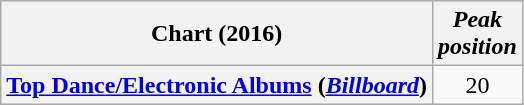<table class="wikitable sortable plainrowheaders" style="text-align:center">
<tr>
<th scope="col">Chart (2016)</th>
<th scope="col"><em>Peak <br> position</em></th>
</tr>
<tr>
<th scope="row"><a href='#'>Top Dance/Electronic Albums</a> (<em><a href='#'>Billboard</a></em>)</th>
<td>20</td>
</tr>
</table>
